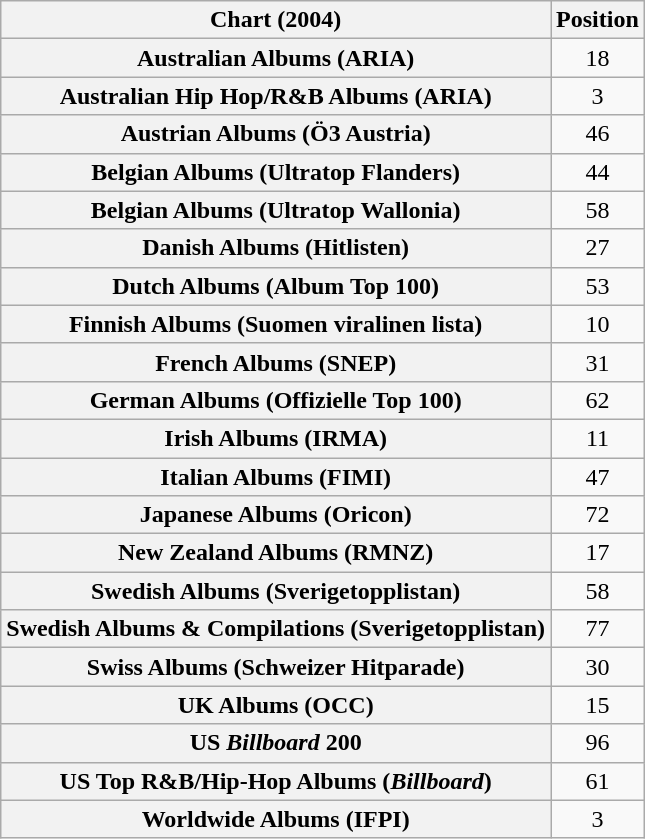<table class="wikitable sortable plainrowheaders">
<tr>
<th scope="col">Chart (2004)</th>
<th scope="col">Position</th>
</tr>
<tr>
<th scope="row">Australian Albums (ARIA)</th>
<td style="text-align:center;">18</td>
</tr>
<tr>
<th scope="row">Australian Hip Hop/R&B Albums (ARIA)</th>
<td style="text-align:center;">3</td>
</tr>
<tr>
<th scope="row">Austrian Albums (Ö3 Austria)</th>
<td style="text-align:center;">46</td>
</tr>
<tr>
<th scope="row">Belgian Albums (Ultratop Flanders)</th>
<td style="text-align:center;">44</td>
</tr>
<tr>
<th scope="row">Belgian Albums (Ultratop Wallonia)</th>
<td style="text-align:center;">58</td>
</tr>
<tr>
<th scope="row">Danish Albums (Hitlisten)</th>
<td style="text-align:center;">27</td>
</tr>
<tr>
<th scope="row">Dutch Albums (Album Top 100)</th>
<td style="text-align:center;">53</td>
</tr>
<tr>
<th scope="row">Finnish Albums (Suomen viralinen lista)</th>
<td style="text-align:center;">10</td>
</tr>
<tr>
<th scope="row">French Albums (SNEP)</th>
<td style="text-align:center;">31</td>
</tr>
<tr>
<th scope="row">German Albums (Offizielle Top 100)</th>
<td style="text-align:center;">62</td>
</tr>
<tr>
<th scope="row">Irish Albums (IRMA)</th>
<td style="text-align:center;">11</td>
</tr>
<tr>
<th scope="row">Italian Albums (FIMI)</th>
<td style="text-align:center;">47</td>
</tr>
<tr>
<th scope="row">Japanese Albums (Oricon)</th>
<td style="text-align:center;">72</td>
</tr>
<tr>
<th scope="row">New Zealand Albums (RMNZ)</th>
<td style="text-align:center;">17</td>
</tr>
<tr>
<th scope="row">Swedish Albums (Sverigetopplistan)</th>
<td style="text-align:center;">58</td>
</tr>
<tr>
<th scope="row">Swedish Albums & Compilations (Sverigetopplistan)</th>
<td style="text-align:center;">77</td>
</tr>
<tr>
<th scope="row">Swiss Albums (Schweizer Hitparade)</th>
<td style="text-align:center;">30</td>
</tr>
<tr>
<th scope="row">UK Albums (OCC)</th>
<td style="text-align:center;">15</td>
</tr>
<tr>
<th scope="row">US <em>Billboard</em> 200</th>
<td style="text-align:center;">96</td>
</tr>
<tr>
<th scope="row">US Top R&B/Hip-Hop Albums (<em>Billboard</em>)</th>
<td style="text-align:center;">61</td>
</tr>
<tr>
<th scope="row">Worldwide Albums (IFPI)</th>
<td style="text-align:center;">3</td>
</tr>
</table>
